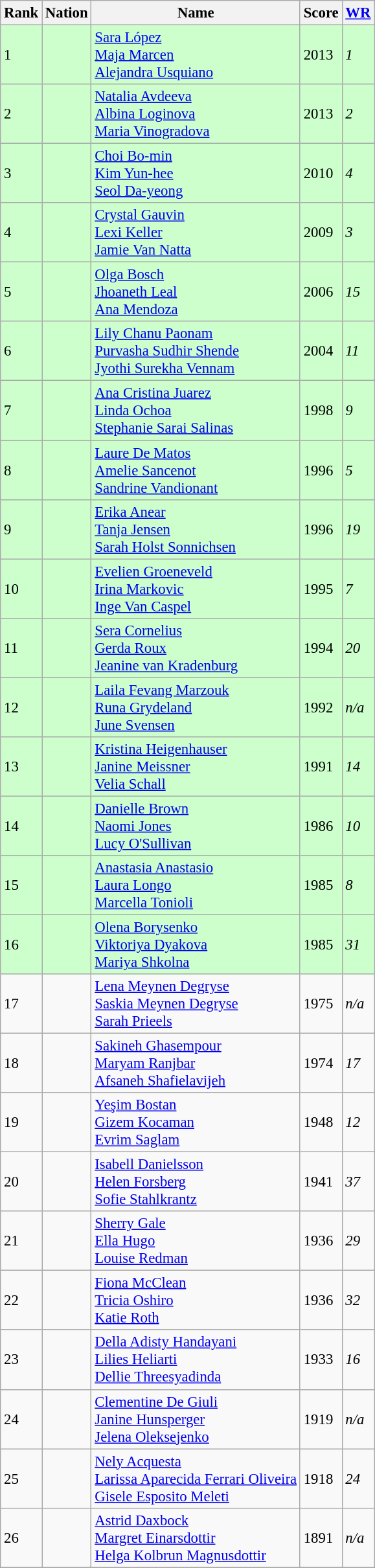<table class="wikitable sortable" style="font-size:95%;">
<tr>
<th>Rank</th>
<th>Nation</th>
<th>Name</th>
<th>Score</th>
<th><a href='#'>WR</a></th>
</tr>
<tr style="background:#ccffcc;">
<td>1</td>
<td></td>
<td><a href='#'>Sara López</a> <br> <a href='#'>Maja Marcen</a> <br> <a href='#'>Alejandra Usquiano</a></td>
<td>2013</td>
<td><em>1</em></td>
</tr>
<tr style="background:#ccffcc;">
<td>2</td>
<td></td>
<td><a href='#'>Natalia Avdeeva</a> <br> <a href='#'>Albina Loginova</a> <br> <a href='#'>Maria Vinogradova</a></td>
<td>2013</td>
<td><em>2</em></td>
</tr>
<tr style="background:#ccffcc;">
<td>3</td>
<td></td>
<td><a href='#'>Choi Bo-min</a> <br> <a href='#'>Kim Yun-hee</a> <br> <a href='#'>Seol Da-yeong</a></td>
<td>2010</td>
<td><em>4</em></td>
</tr>
<tr style="background:#ccffcc;">
<td>4</td>
<td></td>
<td><a href='#'>Crystal Gauvin</a> <br> <a href='#'>Lexi Keller</a> <br> <a href='#'>Jamie Van Natta</a></td>
<td>2009</td>
<td><em>3</em></td>
</tr>
<tr style="background:#ccffcc;">
<td>5</td>
<td></td>
<td><a href='#'>Olga Bosch</a> <br> <a href='#'>Jhoaneth Leal</a> <br> <a href='#'>Ana Mendoza</a></td>
<td>2006</td>
<td><em>15</em></td>
</tr>
<tr style="background:#ccffcc;">
<td>6</td>
<td></td>
<td><a href='#'>Lily Chanu Paonam</a> <br> <a href='#'>Purvasha Sudhir Shende</a> <br> <a href='#'>Jyothi Surekha Vennam</a></td>
<td>2004</td>
<td><em>11</em></td>
</tr>
<tr style="background:#ccffcc;">
<td>7</td>
<td></td>
<td><a href='#'>Ana Cristina Juarez</a> <br> <a href='#'>Linda Ochoa</a> <br> <a href='#'>Stephanie Sarai Salinas</a></td>
<td>1998</td>
<td><em>9</em></td>
</tr>
<tr style="background:#ccffcc;">
<td>8</td>
<td></td>
<td><a href='#'>Laure De Matos</a> <br> <a href='#'>Amelie Sancenot</a> <br> <a href='#'>Sandrine Vandionant</a></td>
<td>1996</td>
<td><em>5</em></td>
</tr>
<tr style="background:#ccffcc;">
<td>9</td>
<td></td>
<td><a href='#'>Erika Anear</a> <br> <a href='#'>Tanja Jensen</a> <br> <a href='#'>Sarah Holst Sonnichsen</a></td>
<td>1996</td>
<td><em>19</em></td>
</tr>
<tr style="background:#ccffcc;">
<td>10</td>
<td></td>
<td><a href='#'>Evelien Groeneveld</a> <br> <a href='#'>Irina Markovic</a> <br> <a href='#'>Inge Van Caspel</a></td>
<td>1995</td>
<td><em>7</em></td>
</tr>
<tr style="background:#ccffcc;">
<td>11</td>
<td></td>
<td><a href='#'>Sera Cornelius</a> <br> <a href='#'>Gerda Roux</a> <br> <a href='#'>Jeanine van Kradenburg</a></td>
<td>1994</td>
<td><em>20</em></td>
</tr>
<tr style="background:#ccffcc;">
<td>12</td>
<td></td>
<td><a href='#'>Laila Fevang Marzouk</a> <br> <a href='#'>Runa Grydeland</a> <br> <a href='#'>June Svensen</a></td>
<td>1992</td>
<td><em>n/a</em></td>
</tr>
<tr style="background:#ccffcc;">
<td>13</td>
<td></td>
<td><a href='#'>Kristina Heigenhauser</a> <br> <a href='#'>Janine Meissner</a> <br> <a href='#'>Velia Schall</a></td>
<td>1991</td>
<td><em>14</em></td>
</tr>
<tr style="background:#ccffcc;">
<td>14</td>
<td></td>
<td><a href='#'>Danielle Brown</a> <br> <a href='#'>Naomi Jones</a> <br> <a href='#'>Lucy O'Sullivan</a></td>
<td>1986</td>
<td><em>10</em></td>
</tr>
<tr style="background:#ccffcc;">
<td>15</td>
<td></td>
<td><a href='#'>Anastasia Anastasio</a> <br> <a href='#'>Laura Longo</a> <br> <a href='#'>Marcella Tonioli</a></td>
<td>1985</td>
<td><em>8</em></td>
</tr>
<tr style="background:#ccffcc;">
<td>16</td>
<td></td>
<td><a href='#'>Olena Borysenko</a> <br> <a href='#'>Viktoriya Dyakova</a> <br> <a href='#'>Mariya Shkolna</a></td>
<td>1985</td>
<td><em>31</em></td>
</tr>
<tr>
<td>17</td>
<td></td>
<td><a href='#'>Lena Meynen Degryse</a> <br> <a href='#'>Saskia Meynen Degryse</a> <br> <a href='#'>Sarah Prieels</a></td>
<td>1975</td>
<td><em>n/a</em></td>
</tr>
<tr>
<td>18</td>
<td></td>
<td><a href='#'>Sakineh Ghasempour</a> <br> <a href='#'>Maryam Ranjbar</a> <br> <a href='#'>Afsaneh Shafielavijeh</a></td>
<td>1974</td>
<td><em>17</em></td>
</tr>
<tr>
<td>19</td>
<td></td>
<td><a href='#'>Yeşim Bostan</a> <br> <a href='#'>Gizem Kocaman</a> <br> <a href='#'>Evrim Saglam</a></td>
<td>1948</td>
<td><em>12</em></td>
</tr>
<tr>
<td>20</td>
<td></td>
<td><a href='#'>Isabell Danielsson</a> <br> <a href='#'>Helen Forsberg</a> <br> <a href='#'>Sofie Stahlkrantz</a></td>
<td>1941</td>
<td><em>37</em></td>
</tr>
<tr>
<td>21</td>
<td></td>
<td><a href='#'>Sherry Gale</a> <br> <a href='#'>Ella Hugo</a> <br> <a href='#'>Louise Redman</a></td>
<td>1936</td>
<td><em>29</em></td>
</tr>
<tr>
<td>22</td>
<td></td>
<td><a href='#'>Fiona McClean</a> <br> <a href='#'>Tricia Oshiro</a> <br> <a href='#'>Katie Roth</a></td>
<td>1936</td>
<td><em>32</em></td>
</tr>
<tr>
<td>23</td>
<td></td>
<td><a href='#'>Della Adisty Handayani</a> <br> <a href='#'>Lilies Heliarti</a> <br> <a href='#'>Dellie Threesyadinda</a></td>
<td>1933</td>
<td><em>16</em></td>
</tr>
<tr>
<td>24</td>
<td></td>
<td><a href='#'>Clementine De Giuli</a> <br> <a href='#'>Janine Hunsperger</a> <br> <a href='#'>Jelena Oleksejenko</a></td>
<td>1919</td>
<td><em>n/a</em></td>
</tr>
<tr>
<td>25</td>
<td></td>
<td><a href='#'>Nely Acquesta</a> <br> <a href='#'>Larissa Aparecida Ferrari Oliveira</a> <br> <a href='#'>Gisele Esposito Meleti</a></td>
<td>1918</td>
<td><em>24</em></td>
</tr>
<tr>
<td>26</td>
<td></td>
<td><a href='#'>Astrid Daxbock</a> <br> <a href='#'>Margret Einarsdottir</a> <br> <a href='#'>Helga Kolbrun Magnusdottir</a></td>
<td>1891</td>
<td><em>n/a</em></td>
</tr>
<tr>
</tr>
</table>
